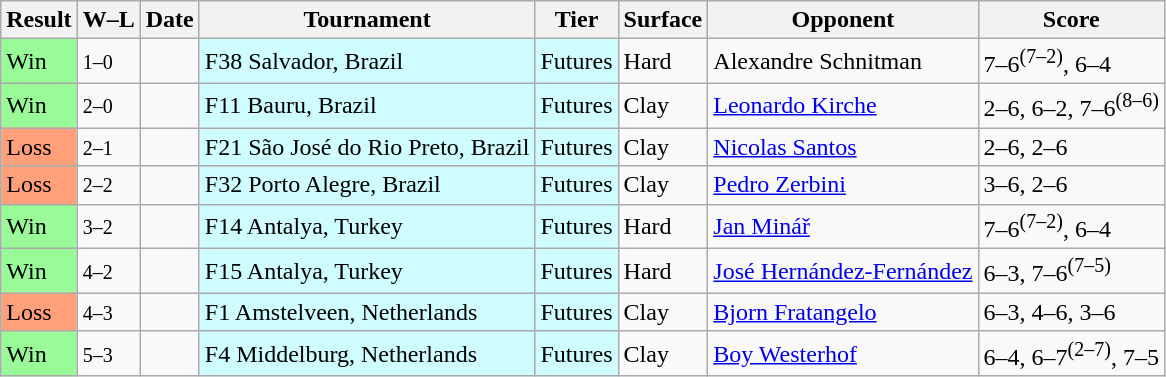<table class="sortable wikitable">
<tr>
<th>Result</th>
<th class="unsortable">W–L</th>
<th>Date</th>
<th>Tournament</th>
<th>Tier</th>
<th>Surface</th>
<th>Opponent</th>
<th class="unsortable">Score</th>
</tr>
<tr>
<td bgcolor=98fb98>Win</td>
<td><small>1–0</small></td>
<td></td>
<td style="background:#cffcff;">F38 Salvador, Brazil</td>
<td style="background:#cffcff;">Futures</td>
<td>Hard</td>
<td> Alexandre Schnitman</td>
<td>7–6<sup>(7–2)</sup>, 6–4</td>
</tr>
<tr>
<td bgcolor=98fb98>Win</td>
<td><small>2–0</small></td>
<td></td>
<td style="background:#cffcff;">F11 Bauru, Brazil</td>
<td style="background:#cffcff;">Futures</td>
<td>Clay</td>
<td> <a href='#'>Leonardo Kirche</a></td>
<td>2–6, 6–2, 7–6<sup>(8–6)</sup></td>
</tr>
<tr>
<td bgcolor=ffa07a>Loss</td>
<td><small>2–1</small></td>
<td></td>
<td style="background:#cffcff;">F21 São José do Rio Preto, Brazil</td>
<td style="background:#cffcff;">Futures</td>
<td>Clay</td>
<td> <a href='#'>Nicolas Santos</a></td>
<td>2–6, 2–6</td>
</tr>
<tr>
<td bgcolor=ffa07a>Loss</td>
<td><small>2–2</small></td>
<td></td>
<td style="background:#cffcff;">F32 Porto Alegre, Brazil</td>
<td style="background:#cffcff;">Futures</td>
<td>Clay</td>
<td> <a href='#'>Pedro Zerbini</a></td>
<td>3–6, 2–6</td>
</tr>
<tr>
<td bgcolor=98fb98>Win</td>
<td><small>3–2</small></td>
<td></td>
<td style="background:#cffcff;">F14 Antalya, Turkey</td>
<td style="background:#cffcff;">Futures</td>
<td>Hard</td>
<td> <a href='#'>Jan Minář</a></td>
<td>7–6<sup>(7–2)</sup>, 6–4</td>
</tr>
<tr>
<td bgcolor=98fb98>Win</td>
<td><small>4–2</small></td>
<td></td>
<td style="background:#cffcff;">F15 Antalya, Turkey</td>
<td style="background:#cffcff;">Futures</td>
<td>Hard</td>
<td> <a href='#'>José Hernández-Fernández</a></td>
<td>6–3, 7–6<sup>(7–5)</sup></td>
</tr>
<tr>
<td bgcolor=ffa07a>Loss</td>
<td><small>4–3</small></td>
<td></td>
<td style="background:#cffcff;">F1 Amstelveen, Netherlands</td>
<td style="background:#cffcff;">Futures</td>
<td>Clay</td>
<td> <a href='#'>Bjorn Fratangelo</a></td>
<td>6–3, 4–6, 3–6</td>
</tr>
<tr>
<td bgcolor=98fb98>Win</td>
<td><small>5–3</small></td>
<td></td>
<td style="background:#cffcff;">F4 Middelburg, Netherlands</td>
<td style="background:#cffcff;">Futures</td>
<td>Clay</td>
<td> <a href='#'>Boy Westerhof</a></td>
<td>6–4, 6–7<sup>(2–7)</sup>, 7–5</td>
</tr>
</table>
